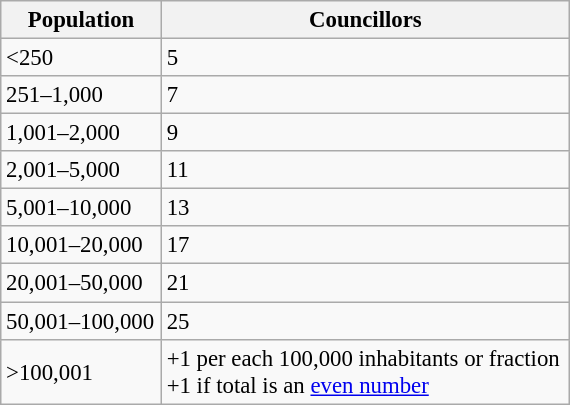<table class="wikitable" style="text-align:left; font-size:95%;">
<tr>
<th width="100">Population</th>
<th width="265">Councillors</th>
</tr>
<tr>
<td><250</td>
<td>5</td>
</tr>
<tr>
<td>251–1,000</td>
<td>7</td>
</tr>
<tr>
<td>1,001–2,000</td>
<td>9</td>
</tr>
<tr>
<td>2,001–5,000</td>
<td>11</td>
</tr>
<tr>
<td>5,001–10,000</td>
<td>13</td>
</tr>
<tr>
<td>10,001–20,000</td>
<td>17</td>
</tr>
<tr>
<td>20,001–50,000</td>
<td>21</td>
</tr>
<tr>
<td>50,001–100,000</td>
<td>25</td>
</tr>
<tr>
<td>>100,001</td>
<td>+1 per each 100,000 inhabitants or fraction<br>+1 if total is an <a href='#'>even number</a></td>
</tr>
</table>
